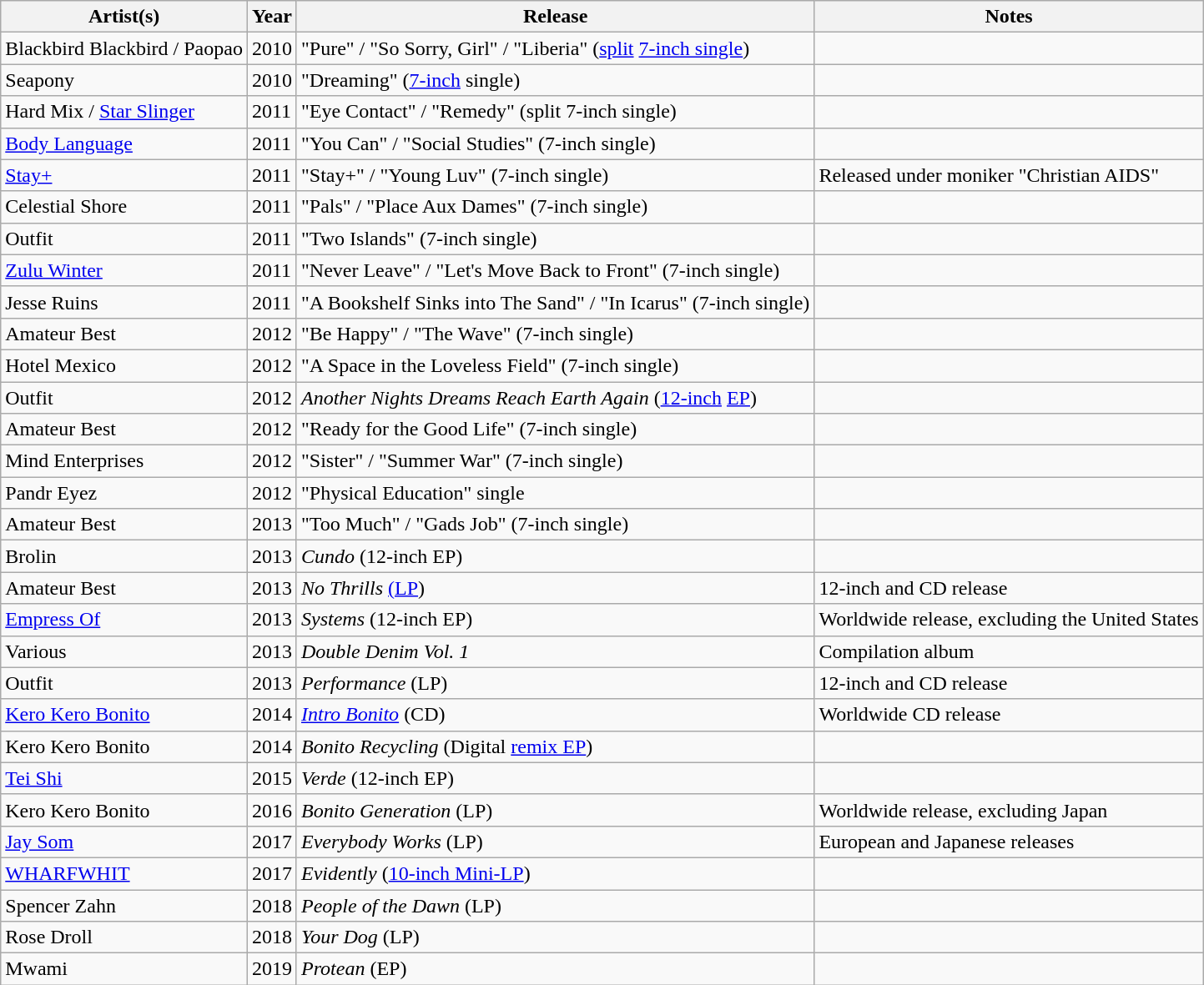<table class="wikitable">
<tr>
<th>Artist(s)</th>
<th>Year</th>
<th>Release</th>
<th>Notes</th>
</tr>
<tr>
<td>Blackbird Blackbird / Paopao</td>
<td>2010</td>
<td>"Pure" / "So Sorry, Girl" / "Liberia" (<a href='#'>split</a> <a href='#'>7-inch single</a>)</td>
<td></td>
</tr>
<tr>
<td>Seapony</td>
<td>2010</td>
<td>"Dreaming" (<a href='#'>7-inch</a> single)</td>
<td></td>
</tr>
<tr>
<td>Hard Mix / <a href='#'>Star Slinger</a></td>
<td>2011</td>
<td>"Eye Contact" / "Remedy" (split 7-inch single)</td>
<td></td>
</tr>
<tr>
<td><a href='#'>Body Language</a></td>
<td>2011</td>
<td>"You Can" / "Social Studies" (7-inch single)</td>
<td></td>
</tr>
<tr>
<td><a href='#'>Stay+</a></td>
<td>2011</td>
<td>"Stay+" / "Young Luv" (7-inch single)</td>
<td>Released under moniker "Christian AIDS"</td>
</tr>
<tr>
<td>Celestial Shore</td>
<td>2011</td>
<td>"Pals" / "Place Aux Dames" (7-inch single)</td>
<td></td>
</tr>
<tr>
<td>Outfit</td>
<td>2011</td>
<td>"Two Islands" (7-inch single)</td>
<td></td>
</tr>
<tr>
<td><a href='#'>Zulu Winter</a></td>
<td>2011</td>
<td>"Never Leave" / "Let's Move Back to Front" (7-inch single)</td>
<td></td>
</tr>
<tr>
<td>Jesse Ruins</td>
<td>2011</td>
<td>"A Bookshelf Sinks into The Sand" / "In Icarus" (7-inch single)</td>
<td></td>
</tr>
<tr>
<td>Amateur Best</td>
<td>2012</td>
<td>"Be Happy" / "The Wave" (7-inch single)</td>
<td></td>
</tr>
<tr>
<td>Hotel Mexico</td>
<td>2012</td>
<td>"A Space in the Loveless Field" (7-inch single)</td>
<td></td>
</tr>
<tr>
<td>Outfit</td>
<td>2012</td>
<td><em>Another Nights Dreams Reach Earth Again</em> (<a href='#'>12-inch</a> <a href='#'>EP</a>)</td>
<td></td>
</tr>
<tr>
<td>Amateur Best</td>
<td>2012</td>
<td>"Ready for the Good Life" (7-inch single)</td>
<td></td>
</tr>
<tr>
<td>Mind Enterprises</td>
<td>2012</td>
<td>"Sister" / "Summer War" (7-inch single)</td>
<td></td>
</tr>
<tr>
<td>Pandr Eyez</td>
<td>2012</td>
<td>"Physical Education" single</td>
<td></td>
</tr>
<tr>
<td>Amateur Best</td>
<td>2013</td>
<td>"Too Much" / "Gads Job" (7-inch single)</td>
<td></td>
</tr>
<tr>
<td>Brolin</td>
<td>2013</td>
<td><em>Cundo</em> (12-inch EP)</td>
<td></td>
</tr>
<tr>
<td>Amateur Best</td>
<td>2013</td>
<td><em>No Thrills</em> <a href='#'>(LP</a>)</td>
<td>12-inch and CD release</td>
</tr>
<tr>
<td><a href='#'>Empress Of</a></td>
<td>2013</td>
<td><em>Systems</em> (12-inch EP)</td>
<td>Worldwide release, excluding the United States</td>
</tr>
<tr>
<td>Various</td>
<td>2013</td>
<td><em>Double Denim Vol. 1</em></td>
<td>Compilation album</td>
</tr>
<tr>
<td>Outfit</td>
<td>2013</td>
<td><em>Performance</em> (LP)</td>
<td>12-inch and CD release</td>
</tr>
<tr>
<td><a href='#'>Kero Kero Bonito</a></td>
<td>2014</td>
<td><em><a href='#'>Intro Bonito</a></em> (CD)</td>
<td>Worldwide CD release</td>
</tr>
<tr>
<td>Kero Kero Bonito</td>
<td>2014</td>
<td><em>Bonito Recycling</em> (Digital <a href='#'>remix EP</a>)</td>
<td></td>
</tr>
<tr>
<td><a href='#'>Tei Shi</a></td>
<td>2015</td>
<td><em>Verde</em> (12-inch EP)</td>
<td></td>
</tr>
<tr>
<td>Kero Kero Bonito</td>
<td>2016</td>
<td><em>Bonito Generation</em> (LP)</td>
<td>Worldwide release, excluding Japan</td>
</tr>
<tr>
<td><a href='#'>Jay Som</a></td>
<td>2017</td>
<td><em>Everybody Works</em> (LP)</td>
<td>European and Japanese releases</td>
</tr>
<tr>
<td><a href='#'>WHARFWHIT</a></td>
<td>2017</td>
<td><em>Evidently</em> (<a href='#'>10-inch Mini-LP</a>)</td>
<td></td>
</tr>
<tr>
<td>Spencer Zahn</td>
<td>2018</td>
<td><em>People of the Dawn</em> (LP)</td>
<td></td>
</tr>
<tr>
<td>Rose Droll</td>
<td>2018</td>
<td><em>Your Dog</em> (LP)</td>
<td></td>
</tr>
<tr>
<td>Mwami</td>
<td>2019</td>
<td><em>Protean</em> (EP)</td>
<td></td>
</tr>
</table>
